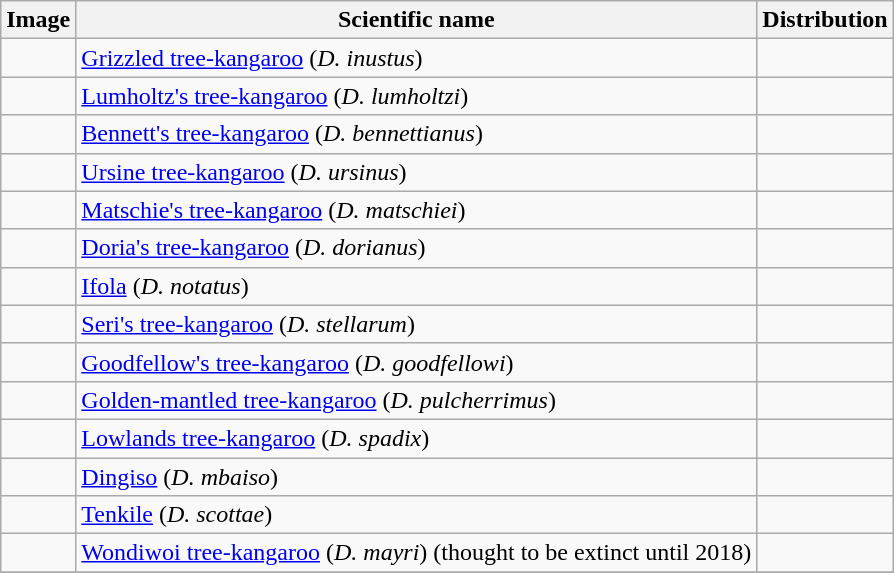<table class="wikitable">
<tr>
<th>Image</th>
<th>Scientific name</th>
<th>Distribution</th>
</tr>
<tr>
<td></td>
<td><a href='#'>Grizzled tree-kangaroo</a> (<em>D. inustus</em>)</td>
<td></td>
</tr>
<tr>
<td></td>
<td><a href='#'>Lumholtz's tree-kangaroo</a> (<em>D. lumholtzi</em>)</td>
<td></td>
</tr>
<tr>
<td></td>
<td><a href='#'>Bennett's tree-kangaroo</a> (<em>D. bennettianus</em>)</td>
<td></td>
</tr>
<tr>
<td></td>
<td><a href='#'>Ursine tree-kangaroo</a> (<em>D. ursinus</em>)</td>
<td></td>
</tr>
<tr>
<td></td>
<td><a href='#'>Matschie's tree-kangaroo</a> (<em>D. matschiei</em>)</td>
<td></td>
</tr>
<tr>
<td></td>
<td><a href='#'>Doria's tree-kangaroo</a> (<em>D. dorianus</em>)</td>
<td></td>
</tr>
<tr>
<td></td>
<td><a href='#'>Ifola</a> (<em>D. notatus</em>)</td>
<td></td>
</tr>
<tr>
<td></td>
<td><a href='#'>Seri's tree-kangaroo</a> (<em>D. stellarum</em>)</td>
<td></td>
</tr>
<tr>
<td></td>
<td><a href='#'>Goodfellow's tree-kangaroo</a> (<em>D. goodfellowi</em>)</td>
<td></td>
</tr>
<tr>
<td></td>
<td><a href='#'>Golden-mantled tree-kangaroo</a> (<em>D. pulcherrimus</em>)</td>
<td></td>
</tr>
<tr>
<td></td>
<td><a href='#'>Lowlands tree-kangaroo</a> (<em>D. spadix</em>)</td>
<td></td>
</tr>
<tr>
<td></td>
<td><a href='#'>Dingiso</a> (<em>D. mbaiso</em>)</td>
<td></td>
</tr>
<tr>
<td></td>
<td><a href='#'>Tenkile</a> (<em>D. scottae</em>)</td>
<td></td>
</tr>
<tr>
<td></td>
<td><a href='#'>Wondiwoi tree-kangaroo</a> (<em>D. mayri</em>) (thought to be extinct until 2018)</td>
<td></td>
</tr>
<tr>
</tr>
</table>
